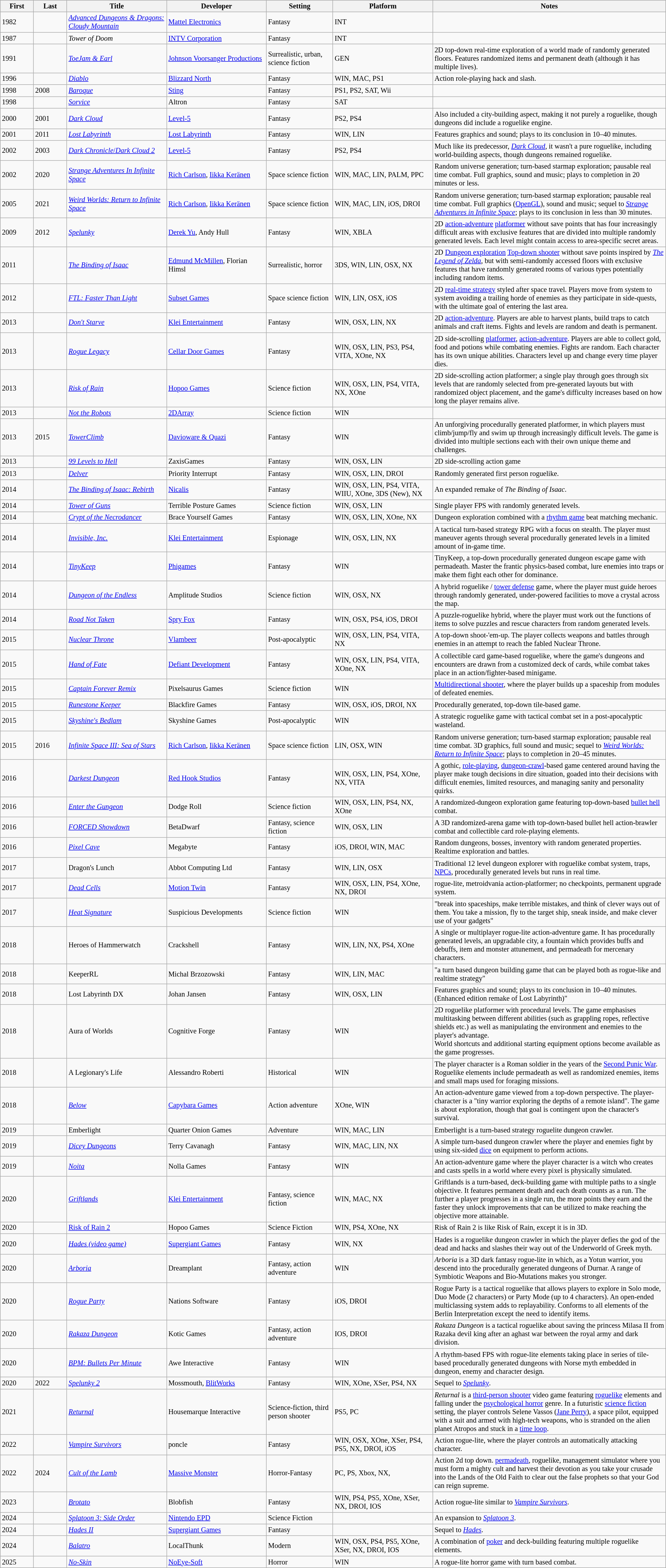<table class="wikitable sortable" style="font-size:85%;width:100%;">
<tr>
<th style="width:5%;">First</th>
<th style="width:5%;">Last</th>
<th style="width:15%;">Title</th>
<th style="width:15%;">Developer</th>
<th style="width:10%;">Setting</th>
<th style="width:15%;">Platform</th>
<th style="width:35%;">Notes</th>
</tr>
<tr>
<td>1982</td>
<td></td>
<td><em><a href='#'>Advanced Dungeons & Dragons: Cloudy Mountain</a></em></td>
<td><a href='#'>Mattel Electronics</a></td>
<td>Fantasy</td>
<td>INT</td>
<td></td>
</tr>
<tr>
<td>1987</td>
<td></td>
<td><em>Tower of Doom</em></td>
<td><a href='#'>INTV Corporation</a></td>
<td>Fantasy</td>
<td>INT</td>
<td></td>
</tr>
<tr>
<td>1991</td>
<td></td>
<td><em><a href='#'>ToeJam & Earl</a></em></td>
<td><a href='#'>Johnson Voorsanger Productions</a></td>
<td>Surrealistic, urban, science fiction</td>
<td>GEN</td>
<td>2D top-down real-time exploration of a world made of randomly generated floors. Features randomized items and permanent death (although it has multiple lives).</td>
</tr>
<tr>
<td>1996</td>
<td></td>
<td><em><a href='#'>Diablo</a></em></td>
<td><a href='#'>Blizzard North</a></td>
<td>Fantasy</td>
<td>WIN, MAC, PS1</td>
<td>Action role-playing hack and slash.</td>
</tr>
<tr>
<td>1998</td>
<td>2008</td>
<td><em><a href='#'>Baroque</a></em></td>
<td><a href='#'>Sting</a></td>
<td>Fantasy</td>
<td>PS1, PS2, SAT, Wii</td>
<td></td>
</tr>
<tr>
<td>1998</td>
<td></td>
<td><em><a href='#'>Sorvice</a></em></td>
<td>Altron</td>
<td>Fantasy</td>
<td>SAT</td>
<td></td>
</tr>
<tr>
<td>2000</td>
<td>2001</td>
<td><em><a href='#'>Dark Cloud</a></em></td>
<td><a href='#'>Level-5</a></td>
<td>Fantasy</td>
<td>PS2, PS4</td>
<td>Also included a city-building aspect, making it not purely a roguelike, though dungeons did include a roguelike engine.</td>
</tr>
<tr>
<td>2001</td>
<td>2011</td>
<td><em><a href='#'>Lost Labyrinth</a></em></td>
<td><a href='#'>Lost Labyrinth</a></td>
<td>Fantasy</td>
<td>WIN, LIN</td>
<td>Features graphics and sound; plays to its conclusion in 10–40 minutes.</td>
</tr>
<tr>
<td>2002</td>
<td>2003</td>
<td><a href='#'><em>Dark Chronicle</em>/<em>Dark Cloud 2</em></a></td>
<td><a href='#'>Level-5</a></td>
<td>Fantasy</td>
<td>PS2, PS4</td>
<td>Much like its predecessor, <em><a href='#'>Dark Cloud</a></em>, it wasn't a pure roguelike, including world-building aspects, though dungeons remained roguelike.</td>
</tr>
<tr>
<td>2002</td>
<td>2020</td>
<td><em><a href='#'>Strange Adventures In Infinite Space</a></em></td>
<td><a href='#'>Rich Carlson</a>, <a href='#'>Iikka Keränen</a></td>
<td>Space science fiction</td>
<td>WIN, MAC, LIN, PALM, PPC</td>
<td>Random universe generation; turn-based starmap exploration; pausable real time combat. Full graphics, sound and music; plays to completion in 20 minutes or less.</td>
</tr>
<tr>
<td>2005</td>
<td>2021</td>
<td><em><a href='#'>Weird Worlds: Return to Infinite Space</a></em></td>
<td><a href='#'>Rich Carlson</a>, <a href='#'>Iikka Keränen</a></td>
<td>Space science fiction</td>
<td>WIN, MAC, LIN, iOS, DROI</td>
<td>Random universe generation; turn-based starmap exploration; pausable real time combat. Full graphics (<a href='#'>OpenGL</a>), sound and music; sequel to <em><a href='#'>Strange Adventures in Infinite Space</a></em>; plays to its conclusion in less than 30 minutes.</td>
</tr>
<tr>
<td>2009</td>
<td>2012</td>
<td><em><a href='#'>Spelunky</a></em></td>
<td><a href='#'>Derek Yu</a>, Andy Hull</td>
<td>Fantasy</td>
<td>WIN, XBLA</td>
<td>2D <a href='#'>action-adventure</a> <a href='#'>platformer</a> without save points that has four increasingly difficult areas with exclusive features that are divided into multiple randomly generated levels. Each level might contain access to area-specific secret areas.</td>
</tr>
<tr>
<td>2011</td>
<td></td>
<td><em><a href='#'>The Binding of Isaac</a></em></td>
<td><a href='#'>Edmund McMillen</a>, Florian Himsl</td>
<td>Surrealistic, horror</td>
<td>3DS, WIN, LIN, OSX, NX</td>
<td>2D <a href='#'>Dungeon exploration</a> <a href='#'>Top-down shooter</a> without save points inspired by <em><a href='#'>The Legend of Zelda</a></em>, but with semi-randomly accessed floors with exclusive features that have randomly generated rooms of various types potentially including random items.</td>
</tr>
<tr>
<td>2012</td>
<td></td>
<td><em><a href='#'>FTL: Faster Than Light</a></em></td>
<td><a href='#'>Subset Games</a></td>
<td>Space science fiction</td>
<td>WIN, LIN, OSX, iOS</td>
<td>2D <a href='#'>real-time strategy</a> styled after space travel. Players move from system to system avoiding a trailing horde of enemies as they participate in side-quests, with the ultimate goal of entering the last area.</td>
</tr>
<tr>
<td>2013</td>
<td></td>
<td><em><a href='#'>Don't Starve</a></em></td>
<td><a href='#'>Klei Entertainment</a></td>
<td>Fantasy</td>
<td>WIN, OSX, LIN, NX</td>
<td>2D <a href='#'>action-adventure</a>.  Players are able to harvest plants, build traps to catch animals and craft items. Fights and levels are random and death is permanent.</td>
</tr>
<tr>
<td>2013</td>
<td></td>
<td><em><a href='#'>Rogue Legacy</a></em></td>
<td><a href='#'>Cellar Door Games</a></td>
<td>Fantasy</td>
<td>WIN, OSX, LIN, PS3, PS4, VITA, XOne, NX</td>
<td>2D side-scrolling <a href='#'>platformer</a>, <a href='#'>action-adventure</a>.  Players are able to collect gold, food and potions while combating enemies. Fights are random. Each character has its own unique abilities. Characters level up and change every time player dies.</td>
</tr>
<tr>
<td>2013</td>
<td></td>
<td><em><a href='#'>Risk of Rain</a></em></td>
<td><a href='#'>Hopoo Games</a></td>
<td>Science fiction</td>
<td>WIN, OSX, LIN, PS4, VITA, NX, XOne</td>
<td>2D side-scrolling action platformer; a single play through goes through six levels that are randomly selected from pre-generated layouts but with randomized object placement, and the game's difficulty increases based on how long the player remains alive.</td>
</tr>
<tr>
<td>2013</td>
<td></td>
<td><em><a href='#'>Not the Robots</a></em></td>
<td><a href='#'>2DArray</a></td>
<td>Science fiction</td>
<td>WIN</td>
<td></td>
</tr>
<tr>
<td>2013</td>
<td>2015</td>
<td><em><a href='#'>TowerClimb</a></em></td>
<td><a href='#'>Davioware & Quazi</a></td>
<td>Fantasy</td>
<td>WIN</td>
<td>An unforgiving procedurally generated platformer, in which players must climb/jump/fly and swim up through increasingly difficult levels. The game is divided into multiple sections each with their own unique theme and challenges.</td>
</tr>
<tr>
<td>2013</td>
<td></td>
<td><em><a href='#'>99 Levels to Hell</a></em></td>
<td>ZaxisGames</td>
<td>Fantasy</td>
<td>WIN, OSX, LIN</td>
<td>2D side-scrolling action game</td>
</tr>
<tr>
<td>2013</td>
<td></td>
<td><em><a href='#'>Delver</a></em></td>
<td>Priority Interrupt</td>
<td>Fantasy</td>
<td>WIN, OSX, LIN, DROI</td>
<td>Randomly generated first person roguelike.</td>
</tr>
<tr>
<td>2014</td>
<td></td>
<td><em><a href='#'>The Binding of Isaac: Rebirth</a></em></td>
<td><a href='#'>Nicalis</a></td>
<td>Fantasy</td>
<td>WIN, OSX, LIN, PS4, VITA, WIIU, XOne, 3DS (New), NX</td>
<td>An expanded remake of <em>The Binding of Isaac</em>.</td>
</tr>
<tr>
<td>2014</td>
<td></td>
<td><em><a href='#'>Tower of Guns</a></em></td>
<td>Terrible Posture Games</td>
<td>Science fiction</td>
<td>WIN, OSX, LIN</td>
<td>Single player FPS with randomly generated levels.</td>
</tr>
<tr>
<td>2014</td>
<td></td>
<td><em><a href='#'>Crypt of the Necrodancer</a></em></td>
<td>Brace Yourself Games</td>
<td>Fantasy</td>
<td>WIN, OSX, LIN, XOne, NX</td>
<td>Dungeon exploration combined with a <a href='#'>rhythm game</a> beat matching mechanic.</td>
</tr>
<tr>
<td>2014</td>
<td></td>
<td><em><a href='#'>Invisible, Inc.</a></em></td>
<td><a href='#'>Klei Entertainment</a></td>
<td>Espionage</td>
<td>WIN, OSX, LIN, NX</td>
<td>A tactical turn-based strategy RPG with a focus on stealth. The player must maneuver agents through several procedurally generated levels in a limited amount of in-game time.</td>
</tr>
<tr>
<td>2014</td>
<td></td>
<td><em><a href='#'>TinyKeep</a></em></td>
<td><a href='#'>Phigames</a></td>
<td>Fantasy</td>
<td>WIN</td>
<td>TinyKeep, a top-down procedurally generated dungeon escape game with permadeath. Master the frantic physics-based combat, lure enemies into traps or make them fight each other for dominance. </td>
</tr>
<tr>
<td>2014</td>
<td></td>
<td><em><a href='#'>Dungeon of the Endless</a></em></td>
<td>Amplitude Studios</td>
<td>Science fiction</td>
<td>WIN, OSX, NX</td>
<td>A hybrid roguelike / <a href='#'>tower defense</a> game, where the player must guide heroes through randomly generated, under-powered facilities to move a crystal across the map.</td>
</tr>
<tr>
<td>2014</td>
<td></td>
<td><em><a href='#'>Road Not Taken</a></em></td>
<td><a href='#'>Spry Fox</a></td>
<td>Fantasy</td>
<td>WIN, OSX, PS4, iOS, DROI</td>
<td>A puzzle-roguelike hybrid, where the player must work out the functions of items to solve puzzles and rescue characters from random generated levels.</td>
</tr>
<tr>
<td>2015</td>
<td></td>
<td><em><a href='#'>Nuclear Throne</a></em></td>
<td><a href='#'>Vlambeer</a></td>
<td>Post-apocalyptic</td>
<td>WIN, OSX, LIN, PS4, VITA, NX</td>
<td>A top-down shoot-'em-up. The player collects weapons and battles through enemies in an attempt to reach the fabled Nuclear Throne.</td>
</tr>
<tr>
<td>2015</td>
<td></td>
<td><em><a href='#'>Hand of Fate</a></em></td>
<td><a href='#'>Defiant Development</a></td>
<td>Fantasy</td>
<td>WIN, OSX, LIN, PS4, VITA, XOne, NX</td>
<td>A collectible card game-based roguelike, where the game's dungeons and encounters are drawn from a customized deck of cards, while combat takes place in an action/fighter-based minigame.</td>
</tr>
<tr>
<td>2015</td>
<td></td>
<td><em><a href='#'>Captain Forever Remix</a></em></td>
<td>Pixelsaurus Games</td>
<td>Science fiction</td>
<td>WIN</td>
<td><a href='#'>Multidirectional shooter</a>, where the player builds up a spaceship from modules of defeated enemies.</td>
</tr>
<tr>
<td>2015</td>
<td></td>
<td><em><a href='#'>Runestone Keeper</a></em></td>
<td>Blackfire Games</td>
<td>Fantasy</td>
<td>WIN, OSX, iOS, DROI, NX</td>
<td>Procedurally generated, top-down tile-based game.</td>
</tr>
<tr>
<td>2015</td>
<td></td>
<td><em><a href='#'>Skyshine's Bedlam</a></em></td>
<td>Skyshine Games</td>
<td>Post-apocalyptic</td>
<td>WIN</td>
<td>A strategic roguelike game with tactical combat set in a post-apocalyptic wasteland.</td>
</tr>
<tr>
<td>2015</td>
<td>2016</td>
<td><em><a href='#'>Infinite Space III: Sea of Stars</a></em></td>
<td><a href='#'>Rich Carlson</a>, <a href='#'>Iikka Keränen</a></td>
<td>Space science fiction</td>
<td>LIN, OSX, WIN</td>
<td>Random universe generation; turn-based starmap exploration; pausable real time combat. 3D graphics, full sound and music; sequel to <em><a href='#'>Weird Worlds: Return to Infinite Space</a></em>; plays to completion in 20–45 minutes.</td>
</tr>
<tr>
<td>2016</td>
<td></td>
<td><em><a href='#'>Darkest Dungeon</a></em></td>
<td><a href='#'>Red Hook Studios</a></td>
<td>Fantasy</td>
<td>WIN, OSX, LIN, PS4, XOne, NX, VITA</td>
<td>A gothic, <a href='#'>role-playing</a>, <a href='#'>dungeon-crawl</a>-based game centered around having the player make tough decisions in dire situation, goaded into their decisions with difficult enemies, limited resources, and managing sanity and personality quirks.</td>
</tr>
<tr>
<td>2016</td>
<td></td>
<td><em><a href='#'>Enter the Gungeon</a></em></td>
<td>Dodge Roll</td>
<td>Science fiction</td>
<td>WIN, OSX, LIN, PS4, NX, XOne</td>
<td>A randomized-dungeon exploration game featuring top-down-based <a href='#'>bullet hell</a> combat.</td>
</tr>
<tr>
<td>2016</td>
<td></td>
<td><em><a href='#'>FORCED Showdown</a></em></td>
<td>BetaDwarf</td>
<td>Fantasy, science fiction</td>
<td>WIN, OSX, LIN</td>
<td>A 3D randomized-arena game with top-down-based bullet hell action-brawler combat and collectible card role-playing elements.</td>
</tr>
<tr>
<td>2016</td>
<td></td>
<td><em><a href='#'>Pixel Cave</a></em></td>
<td>Megabyte</td>
<td>Fantasy</td>
<td>iOS, DROI, WIN, MAC</td>
<td>Random dungeons, bosses, inventory with random generated properties. Realtime exploration and battles.</td>
</tr>
<tr>
<td>2017</td>
<td></td>
<td>Dragon's Lunch</td>
<td>Abbot Computing Ltd</td>
<td>Fantasy</td>
<td>WIN, LIN, OSX</td>
<td>Traditional 12 level dungeon explorer with roguelike combat system, traps, <a href='#'>NPCs</a>, procedurally generated levels but runs in real time.</td>
</tr>
<tr>
<td>2017</td>
<td></td>
<td><em><a href='#'>Dead Cells</a></em></td>
<td><a href='#'>Motion Twin</a></td>
<td>Fantasy</td>
<td>WIN, OSX, LIN, PS4, XOne, NX, DROI</td>
<td>rogue-lite, metroidvania action-platformer; no checkpoints, permanent upgrade system.</td>
</tr>
<tr>
<td>2017</td>
<td></td>
<td><a href='#'><em>Heat Signature</em></a></td>
<td>Suspicious Developments</td>
<td>Science fiction</td>
<td>WIN</td>
<td>"break into spaceships, make terrible mistakes, and think of clever ways out of them. You take a mission, fly to the target ship, sneak inside, and make clever use of your gadgets"</td>
</tr>
<tr>
<td>2018</td>
<td></td>
<td>Heroes of Hammerwatch</td>
<td>Crackshell</td>
<td>Fantasy</td>
<td>WIN, LIN, NX, PS4, XOne</td>
<td>A single or multiplayer rogue-lite action-adventure game. It has procedurally generated levels, an upgradable city, a fountain which provides buffs and debuffs, item and monster attunement, and permadeath for mercenary characters.</td>
</tr>
<tr>
<td>2018</td>
<td></td>
<td>KeeperRL</td>
<td>Michal Brzozowski</td>
<td>Fantasy</td>
<td>WIN, LIN, MAC</td>
<td>"a turn based dungeon building game that can be played both as rogue-like and realtime strategy"</td>
</tr>
<tr>
<td>2018</td>
<td></td>
<td>Lost Labyrinth DX</td>
<td>Johan Jansen</td>
<td>Fantasy</td>
<td>WIN, OSX, LIN</td>
<td>Features graphics and sound; plays to its conclusion in 10–40 minutes. (Enhanced edition remake of Lost Labyrinth)"</td>
</tr>
<tr>
<td>2018</td>
<td></td>
<td>Aura of Worlds</td>
<td>Cognitive Forge</td>
<td>Fantasy</td>
<td>WIN</td>
<td>2D roguelike platformer with procedural levels. The game emphasises multitasking between different abilities (such as grappling ropes, reflective shields etc.) as well as manipulating the environment and enemies to the player's advantage.<br>World shortcuts and additional starting equipment options become available as the game progresses.

</td>
</tr>
<tr>
<td>2018</td>
<td></td>
<td>A Legionary's Life</td>
<td>Alessandro Roberti</td>
<td>Historical</td>
<td>WIN</td>
<td>The player character is a Roman soldier in the years of the <a href='#'>Second Punic War</a>. Roguelike elements include permadeath as well as randomized enemies, items and small maps used for foraging missions.</td>
</tr>
<tr>
<td>2018</td>
<td></td>
<td><em><a href='#'>Below</a></em></td>
<td><a href='#'>Capybara Games</a></td>
<td>Action adventure</td>
<td>XOne, WIN</td>
<td>An action-adventure game viewed from a top-down perspective. The player-character is a "tiny warrior exploring the depths of a remote island". The game is about exploration, though that goal is contingent upon the character's survival.</td>
</tr>
<tr>
<td>2019</td>
<td></td>
<td>Emberlight</td>
<td>Quarter Onion Games</td>
<td>Adventure</td>
<td>WIN, MAC, LIN</td>
<td>Emberlight is a turn-based strategy roguelite dungeon crawler.</td>
</tr>
<tr>
<td>2019</td>
<td></td>
<td><em><a href='#'>Dicey Dungeons</a></em></td>
<td>Terry Cavanagh</td>
<td>Fantasy</td>
<td>WIN, MAC, LIN, NX</td>
<td>A simple turn-based dungeon crawler where the player and enemies fight by using six-sided <a href='#'>dice</a> on equipment to perform actions.</td>
</tr>
<tr>
<td>2019</td>
<td></td>
<td><em><a href='#'>Noita</a></em></td>
<td>Nolla Games</td>
<td>Fantasy</td>
<td>WIN</td>
<td>An action-adventure game where the player character is a witch who creates and casts spells in a world where every pixel is physically simulated.</td>
</tr>
<tr>
<td>2020</td>
<td></td>
<td><em><a href='#'>Griftlands</a></em></td>
<td><a href='#'>Klei Entertainment</a></td>
<td>Fantasy, science fiction</td>
<td>WIN, MAC, NX</td>
<td>Griftlands is a turn-based, deck-building game with multiple paths to a single objective. It features permanent death and each death counts as a run. The further a player progresses in a single run, the more points they earn and the faster they unlock improvements that can be utilized to make reaching the objective more attainable.</td>
</tr>
<tr>
<td>2020</td>
<td></td>
<td><a href='#'>Risk of Rain 2</a></td>
<td>Hopoo Games</td>
<td>Science Fiction</td>
<td>WIN, PS4, XOne, NX</td>
<td>Risk of Rain 2 is like Risk of Rain, except it is in 3D.</td>
</tr>
<tr>
<td>2020</td>
<td></td>
<td><em><a href='#'>Hades (video game)</a></em></td>
<td><a href='#'>Supergiant Games</a></td>
<td>Fantasy</td>
<td>WIN, NX</td>
<td>Hades is a roguelike dungeon crawler in which the player defies the god of the dead and hacks and slashes their way out of the Underworld of Greek myth.</td>
</tr>
<tr>
<td>2020</td>
<td></td>
<td><em><a href='#'>Arboria</a></em></td>
<td>Dreamplant</td>
<td>Fantasy, action adventure</td>
<td>WIN</td>
<td><em>Arboria</em> is a 3D dark fantasy rogue-lite in which, as a Yotun warrior, you descend into the procedurally generated dungeons of Durnar. A range of Symbiotic Weapons and Bio-Mutations makes you stronger.</td>
</tr>
<tr>
<td>2020</td>
<td></td>
<td><em><a href='#'>Rogue Party</a></em></td>
<td>Nations Software</td>
<td>Fantasy</td>
<td>iOS, DROI</td>
<td>Rogue Party is a tactical roguelike that allows players to explore in Solo mode, Duo Mode (2 characters) or Party Mode (up to 4 characters). An open-ended multiclassing system adds to replayability. Conforms to all elements of the Berlin Interpretation except the need to identify items.</td>
</tr>
<tr>
<td>2020</td>
<td></td>
<td><em><a href='#'>Rakaza Dungeon</a></em></td>
<td>Kotic Games</td>
<td>Fantasy, action adventure</td>
<td>IOS, DROI</td>
<td><em>Rakaza Dungeon</em> is a tactical roguelike about saving the princess Milasa II from Razaka devil king after an aghast war between the royal army and dark division.</td>
</tr>
<tr>
<td>2020</td>
<td></td>
<td><em><a href='#'>BPM: Bullets Per Minute</a></em></td>
<td>Awe Interactive</td>
<td>Fantasy</td>
<td>WIN</td>
<td>A rhythm-based FPS with rogue-lite elements taking place in series of tile-based procedurally generated dungeons with Norse myth embedded in dungeon, enemy and character design.</td>
</tr>
<tr>
<td>2020</td>
<td>2022</td>
<td><em><a href='#'>Spelunky 2</a></em></td>
<td>Mossmouth, <a href='#'>BlitWorks</a></td>
<td>Fantasy</td>
<td>WIN, XOne, XSer, PS4, NX</td>
<td>Sequel to <em><a href='#'>Spelunky</a></em>.</td>
</tr>
<tr>
<td>2021</td>
<td></td>
<td><em><a href='#'>Returnal</a></em></td>
<td>Housemarque Interactive</td>
<td>Science-fiction, third person shooter</td>
<td>PS5, PC</td>
<td><em>Returnal</em> is a <a href='#'>third-person shooter</a> video game featuring <a href='#'>roguelike</a> elements and falling under the <a href='#'>psychological horror</a> genre. In a futuristic <a href='#'>science fiction</a> setting, the player controls Selene Vassos (<a href='#'>Jane Perry</a>), a space pilot, equipped with a suit and armed with high-tech weapons, who is stranded on the alien planet Atropos and stuck in a <a href='#'>time loop</a>.</td>
</tr>
<tr>
<td>2022</td>
<td></td>
<td><em><a href='#'>Vampire Survivors</a></em></td>
<td>poncle</td>
<td>Fantasy</td>
<td>WIN, OSX, XOne, XSer, PS4, PS5, NX, DROI, iOS</td>
<td>Action rogue-lite, where the player controls an automatically attacking character.</td>
</tr>
<tr>
<td>2022</td>
<td>2024</td>
<td><em><a href='#'>Cult of the Lamb</a></em></td>
<td><a href='#'>Massive Monster</a></td>
<td>Horror-Fantasy</td>
<td>PC, PS, Xbox, NX,</td>
<td>Action 2d top down. <a href='#'>permadeath</a>, roguelike, management simulator where you must form a mighty cult and harvest their devotion as you take your crusade into the Lands of the Old Faith to clear out the false prophets so that your God can reign supreme.</td>
</tr>
<tr>
<td>2023</td>
<td></td>
<td><em><a href='#'>Brotato</a></em></td>
<td>Blobfish</td>
<td>Fantasy</td>
<td>WIN, PS4, PS5, XOne, XSer, NX, DROI, IOS</td>
<td>Action rogue-lite similar to <em><a href='#'>Vampire Survivors</a></em>.</td>
</tr>
<tr>
<td>2024</td>
<td></td>
<td><em><a href='#'>Splatoon 3: Side Order</a></em></td>
<td><a href='#'>Nintendo EPD</a></td>
<td>Science Fiction</td>
<td></td>
<td>An expansion to <em><a href='#'>Splatoon 3</a></em>.</td>
</tr>
<tr>
<td>2024</td>
<td></td>
<td><em><a href='#'>Hades II</a></em></td>
<td><a href='#'>Supergiant Games</a></td>
<td>Fantasy</td>
<td></td>
<td>Sequel to <a href='#'><em>Hades</em></a>.</td>
</tr>
<tr>
<td>2024</td>
<td></td>
<td><a href='#'><em>Balatro</em></a></td>
<td>LocalThunk</td>
<td>Modern</td>
<td>WIN, OSX, PS4, PS5, XOne, XSer, NX, DROI, IOS</td>
<td>A combination of <a href='#'>poker</a> and deck-building featuring multiple roguelike elements.</td>
</tr>
<tr>
<td>2025</td>
<td></td>
<td><em><a href='#'>No-Skin</a></em></td>
<td><a href='#'>NoEye-Soft</a></td>
<td>Horror</td>
<td>WIN</td>
<td>A rogue-lite horror game with turn based combat.</td>
</tr>
</table>
